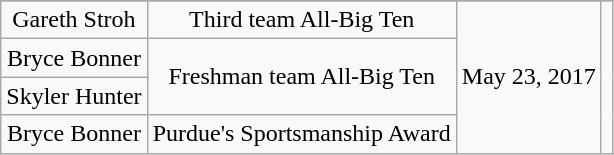<table class="wikitable sortable" style="text-align: center">
<tr align=center>
</tr>
<tr>
<td>Gareth Stroh</td>
<td rowspan="1">Third team All-Big Ten</td>
<td rowspan="4">May 23, 2017</td>
<td rowspan="4"></td>
</tr>
<tr>
<td>Bryce Bonner</td>
<td rowspan="2">Freshman team All-Big Ten</td>
</tr>
<tr>
<td>Skyler Hunter</td>
</tr>
<tr>
<td>Bryce Bonner</td>
<td rowspan="1">Purdue's Sportsmanship Award</td>
</tr>
</table>
